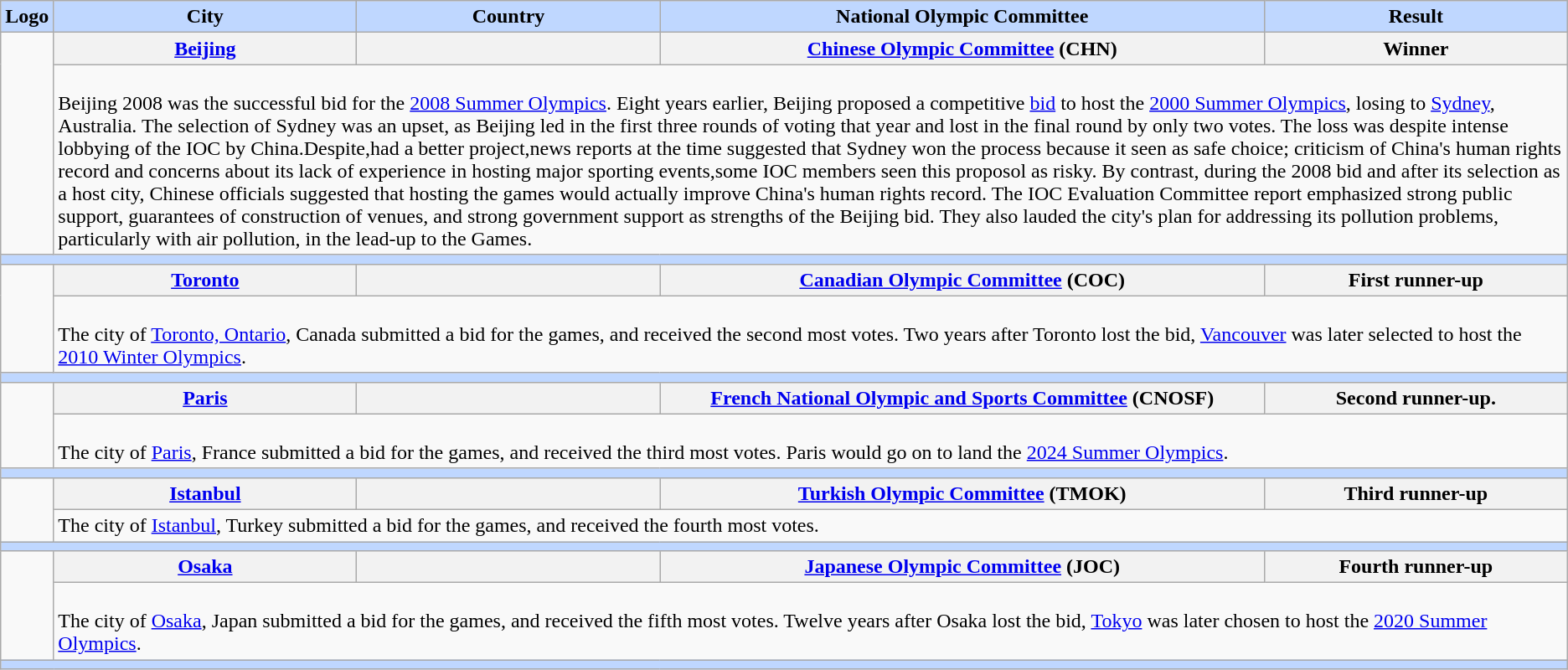<table class="wikitable plainrowheaders">
<tr>
<th style="background-color: #BFD7FF">Logo</th>
<th style="background-color: #BFD7FF" width="20%">City</th>
<th style="background-color: #BFD7FF" width="20%">Country</th>
<th style="background-color: #BFD7FF" width="40%">National Olympic Committee</th>
<th style="background-color: #BFD7FF" width="20%">Result</th>
</tr>
<tr>
<td style="text-align:center" scope="row" rowspan="2"></td>
<th style="text-align:center" scope="row"><strong><a href='#'>Beijing</a></strong></th>
<th scope="row"></th>
<th style="text-align:center" scope="row"><a href='#'>Chinese Olympic Committee</a> (CHN)</th>
<th style="text-align:center" scope="row">Winner</th>
</tr>
<tr>
<td colspan="4" style="text-align: left"><br>Beijing 2008 was the successful bid for the <a href='#'>2008 Summer Olympics</a>. Eight years earlier, Beijing proposed a competitive <a href='#'>bid</a> to host the <a href='#'>2000 Summer Olympics</a>, losing to <a href='#'>Sydney</a>, Australia. The selection of Sydney was an upset, as Beijing led in the first three rounds of voting that year and lost in the final round by only two votes. The loss was despite intense lobbying of the IOC by China.Despite,had a better project,news reports at the time suggested that Sydney won the process because it seen as safe choice; criticism of China's human rights record and concerns about its lack of experience in hosting major sporting events,some IOC members seen this proposol as risky. By contrast, during the 2008 bid and after its selection as a host city, Chinese officials suggested that hosting the games would actually improve China's human rights record. The IOC Evaluation Committee report emphasized strong public support, guarantees of construction of venues, and strong government support as strengths of the Beijing bid. They also lauded the city's plan for addressing its pollution problems, particularly with air pollution, in the lead-up to the Games.</td>
</tr>
<tr>
<th colspan="5" style="background-color: #BFD7FF"></th>
</tr>
<tr>
<td style="text-align:center" scope="row" rowspan="2"></td>
<th style="text-align:center" scope="row"><strong><a href='#'>Toronto</a></strong></th>
<th scope="row"></th>
<th style="text-align:center" scope="row"><a href='#'>Canadian Olympic Committee</a> (COC)</th>
<th style="text-align:center" scope="row">First runner-up</th>
</tr>
<tr>
<td colspan="4" style="text-align: left"><br>The city of <a href='#'>Toronto, Ontario</a>, Canada submitted a bid for the games, and received the second most votes. Two years after Toronto lost the bid, <a href='#'>Vancouver</a> was later selected to host the <a href='#'>2010 Winter Olympics</a>.</td>
</tr>
<tr>
<th colspan="5" style="background-color: #BFD7FF"></th>
</tr>
<tr>
<td style="text-align:center" scope="row" rowspan="2"></td>
<th style="text-align:center" scope="row"><strong><a href='#'>Paris</a></strong></th>
<th scope="row"></th>
<th style="text-align:center" scope="row"><a href='#'>French National Olympic and Sports Committee</a> (CNOSF)</th>
<th style="text-align:center" scope="row">Second runner-up.</th>
</tr>
<tr>
<td colspan="4" style="text-align: left"><br>The city of <a href='#'>Paris</a>, France submitted a bid for the games, and received the third most votes. Paris would go on to land the <a href='#'>2024 Summer Olympics</a>.</td>
</tr>
<tr>
<th colspan="5" style="background-color: #BFD7FF"></th>
</tr>
<tr>
<td style="text-align:center" scope="row" rowspan="2"></td>
<th style="text-align:center" scope="row"><strong><a href='#'>Istanbul</a></strong></th>
<th scope="row"></th>
<th style="text-align:center" scope="row"><a href='#'>Turkish Olympic Committee</a> (TMOK)</th>
<th style="text-align:center" scope="row">Third runner-up</th>
</tr>
<tr>
<td colspan="4" style="text-align: left">The city of <a href='#'>Istanbul</a>, Turkey submitted a bid for the games, and received the fourth most votes.</td>
</tr>
<tr>
<th colspan="5" style="background-color: #BFD7FF"></th>
</tr>
<tr>
<td style="text-align:center" scope="row" rowspan="2"></td>
<th style="text-align:center" scope="row"><strong><a href='#'>Osaka</a></strong></th>
<th scope="row"></th>
<th style="text-align:center" scope="row"><a href='#'>Japanese Olympic Committee</a> (JOC)</th>
<th style="text-align:center" scope="row">Fourth runner-up</th>
</tr>
<tr>
<td colspan="4" style="text-align: left"><br>The city of <a href='#'>Osaka</a>, Japan submitted a bid for the games, and received the fifth most votes. Twelve years after Osaka lost the bid, <a href='#'>Tokyo</a> was later chosen to host the <a href='#'>2020 Summer Olympics</a>.</td>
</tr>
<tr>
<th colspan="5" style="background-color: #BFD7FF"></th>
</tr>
</table>
